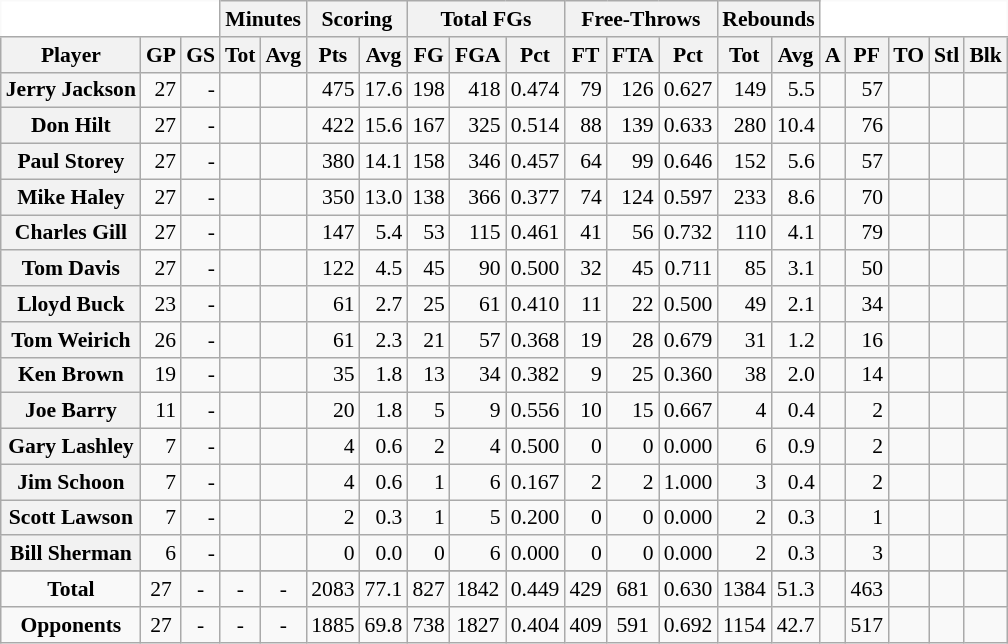<table class="wikitable sortable" border="1" style="font-size:90%;">
<tr>
<th colspan="3" style="border-top-style:hidden; border-left-style:hidden; background: white;"></th>
<th colspan="2" style=>Minutes</th>
<th colspan="2" style=>Scoring</th>
<th colspan="3" style=>Total FGs</th>
<th colspan="3" style=>Free-Throws</th>
<th colspan="2" style=>Rebounds</th>
<th colspan="5" style="border-top-style:hidden; border-right-style:hidden; background: white;"></th>
</tr>
<tr>
<th scope="col" style=>Player</th>
<th scope="col" style=>GP</th>
<th scope="col" style=>GS</th>
<th scope="col" style=>Tot</th>
<th scope="col" style=>Avg</th>
<th scope="col" style=>Pts</th>
<th scope="col" style=>Avg</th>
<th scope="col" style=>FG</th>
<th scope="col" style=>FGA</th>
<th scope="col" style=>Pct</th>
<th scope="col" style=>FT</th>
<th scope="col" style=>FTA</th>
<th scope="col" style=>Pct</th>
<th scope="col" style=>Tot</th>
<th scope="col" style=>Avg</th>
<th scope="col" style=>A</th>
<th scope="col" style=>PF</th>
<th scope="col" style=>TO</th>
<th scope="col" style=>Stl</th>
<th scope="col" style=>Blk</th>
</tr>
<tr>
<th>Jerry Jackson</th>
<td align="right">27</td>
<td align="right">-</td>
<td align="right"></td>
<td align="right"></td>
<td align="right">475</td>
<td align="right">17.6</td>
<td align="right">198</td>
<td align="right">418</td>
<td align="right">0.474</td>
<td align="right">79</td>
<td align="right">126</td>
<td align="right">0.627</td>
<td align="right">149</td>
<td align="right">5.5</td>
<td align="right"></td>
<td align="right">57</td>
<td align="right"></td>
<td align="right"></td>
<td align="right"></td>
</tr>
<tr>
<th>Don Hilt</th>
<td align="right">27</td>
<td align="right">-</td>
<td align="right"></td>
<td align="right"></td>
<td align="right">422</td>
<td align="right">15.6</td>
<td align="right">167</td>
<td align="right">325</td>
<td align="right">0.514</td>
<td align="right">88</td>
<td align="right">139</td>
<td align="right">0.633</td>
<td align="right">280</td>
<td align="right">10.4</td>
<td align="right"></td>
<td align="right">76</td>
<td align="right"></td>
<td align="right"></td>
<td align="right"></td>
</tr>
<tr>
<th>Paul Storey</th>
<td align="right">27</td>
<td align="right">-</td>
<td align="right"></td>
<td align="right"></td>
<td align="right">380</td>
<td align="right">14.1</td>
<td align="right">158</td>
<td align="right">346</td>
<td align="right">0.457</td>
<td align="right">64</td>
<td align="right">99</td>
<td align="right">0.646</td>
<td align="right">152</td>
<td align="right">5.6</td>
<td align="right"></td>
<td align="right">57</td>
<td align="right"></td>
<td align="right"></td>
<td align="right"></td>
</tr>
<tr>
<th>Mike Haley</th>
<td align="right">27</td>
<td align="right">-</td>
<td align="right"></td>
<td align="right"></td>
<td align="right">350</td>
<td align="right">13.0</td>
<td align="right">138</td>
<td align="right">366</td>
<td align="right">0.377</td>
<td align="right">74</td>
<td align="right">124</td>
<td align="right">0.597</td>
<td align="right">233</td>
<td align="right">8.6</td>
<td align="right"></td>
<td align="right">70</td>
<td align="right"></td>
<td align="right"></td>
<td align="right"></td>
</tr>
<tr>
<th>Charles Gill</th>
<td align="right">27</td>
<td align="right">-</td>
<td align="right"></td>
<td align="right"></td>
<td align="right">147</td>
<td align="right">5.4</td>
<td align="right">53</td>
<td align="right">115</td>
<td align="right">0.461</td>
<td align="right">41</td>
<td align="right">56</td>
<td align="right">0.732</td>
<td align="right">110</td>
<td align="right">4.1</td>
<td align="right"></td>
<td align="right">79</td>
<td align="right"></td>
<td align="right"></td>
<td align="right"></td>
</tr>
<tr>
<th>Tom Davis</th>
<td align="right">27</td>
<td align="right">-</td>
<td align="right"></td>
<td align="right"></td>
<td align="right">122</td>
<td align="right">4.5</td>
<td align="right">45</td>
<td align="right">90</td>
<td align="right">0.500</td>
<td align="right">32</td>
<td align="right">45</td>
<td align="right">0.711</td>
<td align="right">85</td>
<td align="right">3.1</td>
<td align="right"></td>
<td align="right">50</td>
<td align="right"></td>
<td align="right"></td>
<td align="right"></td>
</tr>
<tr>
<th>Lloyd Buck</th>
<td align="right">23</td>
<td align="right">-</td>
<td align="right"></td>
<td align="right"></td>
<td align="right">61</td>
<td align="right">2.7</td>
<td align="right">25</td>
<td align="right">61</td>
<td align="right">0.410</td>
<td align="right">11</td>
<td align="right">22</td>
<td align="right">0.500</td>
<td align="right">49</td>
<td align="right">2.1</td>
<td align="right"></td>
<td align="right">34</td>
<td align="right"></td>
<td align="right"></td>
<td align="right"></td>
</tr>
<tr>
<th>Tom Weirich</th>
<td align="right">26</td>
<td align="right">-</td>
<td align="right"></td>
<td align="right"></td>
<td align="right">61</td>
<td align="right">2.3</td>
<td align="right">21</td>
<td align="right">57</td>
<td align="right">0.368</td>
<td align="right">19</td>
<td align="right">28</td>
<td align="right">0.679</td>
<td align="right">31</td>
<td align="right">1.2</td>
<td align="right"></td>
<td align="right">16</td>
<td align="right"></td>
<td align="right"></td>
<td align="right"></td>
</tr>
<tr>
<th>Ken Brown</th>
<td align="right">19</td>
<td align="right">-</td>
<td align="right"></td>
<td align="right"></td>
<td align="right">35</td>
<td align="right">1.8</td>
<td align="right">13</td>
<td align="right">34</td>
<td align="right">0.382</td>
<td align="right">9</td>
<td align="right">25</td>
<td align="right">0.360</td>
<td align="right">38</td>
<td align="right">2.0</td>
<td align="right"></td>
<td align="right">14</td>
<td align="right"></td>
<td align="right"></td>
<td align="right"></td>
</tr>
<tr>
<th>Joe Barry</th>
<td align="right">11</td>
<td align="right">-</td>
<td align="right"></td>
<td align="right"></td>
<td align="right">20</td>
<td align="right">1.8</td>
<td align="right">5</td>
<td align="right">9</td>
<td align="right">0.556</td>
<td align="right">10</td>
<td align="right">15</td>
<td align="right">0.667</td>
<td align="right">4</td>
<td align="right">0.4</td>
<td align="right"></td>
<td align="right">2</td>
<td align="right"></td>
<td align="right"></td>
<td align="right"></td>
</tr>
<tr>
<th>Gary Lashley</th>
<td align="right">7</td>
<td align="right">-</td>
<td align="right"></td>
<td align="right"></td>
<td align="right">4</td>
<td align="right">0.6</td>
<td align="right">2</td>
<td align="right">4</td>
<td align="right">0.500</td>
<td align="right">0</td>
<td align="right">0</td>
<td align="right">0.000</td>
<td align="right">6</td>
<td align="right">0.9</td>
<td align="right"></td>
<td align="right">2</td>
<td align="right"></td>
<td align="right"></td>
<td align="right"></td>
</tr>
<tr>
<th>Jim Schoon</th>
<td align="right">7</td>
<td align="right">-</td>
<td align="right"></td>
<td align="right"></td>
<td align="right">4</td>
<td align="right">0.6</td>
<td align="right">1</td>
<td align="right">6</td>
<td align="right">0.167</td>
<td align="right">2</td>
<td align="right">2</td>
<td align="right">1.000</td>
<td align="right">3</td>
<td align="right">0.4</td>
<td align="right"></td>
<td align="right">2</td>
<td align="right"></td>
<td align="right"></td>
<td align="right"></td>
</tr>
<tr>
<th>Scott Lawson</th>
<td align="right">7</td>
<td align="right">-</td>
<td align="right"></td>
<td align="right"></td>
<td align="right">2</td>
<td align="right">0.3</td>
<td align="right">1</td>
<td align="right">5</td>
<td align="right">0.200</td>
<td align="right">0</td>
<td align="right">0</td>
<td align="right">0.000</td>
<td align="right">2</td>
<td align="right">0.3</td>
<td align="right"></td>
<td align="right">1</td>
<td align="right"></td>
<td align="right"></td>
<td align="right"></td>
</tr>
<tr>
<th>Bill Sherman</th>
<td align="right">6</td>
<td align="right">-</td>
<td align="right"></td>
<td align="right"></td>
<td align="right">0</td>
<td align="right">0.0</td>
<td align="right">0</td>
<td align="right">6</td>
<td align="right">0.000</td>
<td align="right">0</td>
<td align="right">0</td>
<td align="right">0.000</td>
<td align="right">2</td>
<td align="right">0.3</td>
<td align="right"></td>
<td align="right">3</td>
<td align="right"></td>
<td align="right"></td>
<td align="right"></td>
</tr>
<tr>
</tr>
<tr class="sortbottom">
<td align="center" style=><strong>Total</strong></td>
<td align="center" style=>27</td>
<td align="center" style=>-</td>
<td align="center" style=>-</td>
<td align="center" style=>-</td>
<td align="center" style=>2083</td>
<td align="center" style=>77.1</td>
<td align="center" style=>827</td>
<td align="center" style=>1842</td>
<td align="center" style=>0.449</td>
<td align="center" style=>429</td>
<td align="center" style=>681</td>
<td align="center" style=>0.630</td>
<td align="center" style=>1384</td>
<td align="center" style=>51.3</td>
<td align="center" style=></td>
<td align="center" style=>463</td>
<td align="center" style=></td>
<td align="center" style=></td>
<td align="center" style=></td>
</tr>
<tr class="sortbottom">
<td align="center"><strong>Opponents</strong></td>
<td align="center">27</td>
<td align="center">-</td>
<td align="center">-</td>
<td align="center">-</td>
<td align="center">1885</td>
<td align="center">69.8</td>
<td align="center">738</td>
<td align="center">1827</td>
<td align="center">0.404</td>
<td align="center">409</td>
<td align="center">591</td>
<td align="center">0.692</td>
<td align="center">1154</td>
<td align="center">42.7</td>
<td align="center"></td>
<td align="center">517</td>
<td align="center"></td>
<td align="center"></td>
<td align="center"></td>
</tr>
</table>
